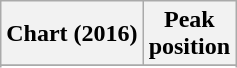<table class="wikitable sortable plainrowheaders" style="text-align:center">
<tr>
<th scope="col">Chart (2016)</th>
<th scope="col">Peak<br> position</th>
</tr>
<tr>
</tr>
<tr>
</tr>
</table>
